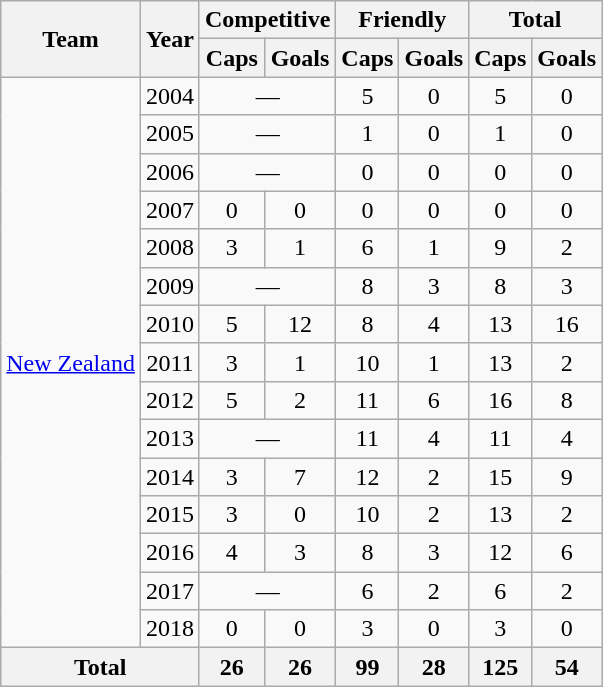<table class="wikitable" style="text-align:center">
<tr>
<th rowspan="2">Team</th>
<th rowspan="2" scope="col">Year</th>
<th colspan="2" scope="colgroup">Competitive</th>
<th colspan="2" scope="colgroup">Friendly</th>
<th colspan="2" scope="colgroup">Total</th>
</tr>
<tr>
<th scope="col">Caps</th>
<th scope="col">Goals</th>
<th scope="col">Caps</th>
<th scope="col">Goals</th>
<th scope="col">Caps</th>
<th scope="col">Goals</th>
</tr>
<tr>
<td rowspan="15"><a href='#'>New Zealand</a></td>
<td>2004</td>
<td colspan="2">—</td>
<td>5</td>
<td>0</td>
<td>5</td>
<td>0</td>
</tr>
<tr>
<td>2005</td>
<td colspan="2">—</td>
<td>1</td>
<td>0</td>
<td>1</td>
<td>0</td>
</tr>
<tr>
<td>2006</td>
<td colspan="2">—</td>
<td>0</td>
<td>0</td>
<td>0</td>
<td>0</td>
</tr>
<tr>
<td>2007</td>
<td>0</td>
<td>0</td>
<td>0</td>
<td>0</td>
<td>0</td>
<td>0</td>
</tr>
<tr>
<td>2008</td>
<td>3</td>
<td>1</td>
<td>6</td>
<td>1</td>
<td>9</td>
<td>2</td>
</tr>
<tr>
<td>2009</td>
<td colspan="2">—</td>
<td>8</td>
<td>3</td>
<td>8</td>
<td>3</td>
</tr>
<tr>
<td>2010</td>
<td>5</td>
<td>12</td>
<td>8</td>
<td>4</td>
<td>13</td>
<td>16</td>
</tr>
<tr>
<td>2011</td>
<td>3</td>
<td>1</td>
<td>10</td>
<td>1</td>
<td>13</td>
<td>2</td>
</tr>
<tr>
<td>2012</td>
<td>5</td>
<td>2</td>
<td>11</td>
<td>6</td>
<td>16</td>
<td>8</td>
</tr>
<tr>
<td>2013</td>
<td colspan="2">—</td>
<td>11</td>
<td>4</td>
<td>11</td>
<td>4</td>
</tr>
<tr>
<td>2014</td>
<td>3</td>
<td>7</td>
<td>12</td>
<td>2</td>
<td>15</td>
<td>9</td>
</tr>
<tr>
<td>2015</td>
<td>3</td>
<td>0</td>
<td>10</td>
<td>2</td>
<td>13</td>
<td>2</td>
</tr>
<tr>
<td>2016</td>
<td>4</td>
<td>3</td>
<td>8</td>
<td>3</td>
<td>12</td>
<td>6</td>
</tr>
<tr>
<td>2017</td>
<td colspan="2">—</td>
<td>6</td>
<td>2</td>
<td>6</td>
<td>2</td>
</tr>
<tr>
<td>2018</td>
<td>0</td>
<td>0</td>
<td>3</td>
<td>0</td>
<td>3</td>
<td>0</td>
</tr>
<tr>
<th colspan="2">Total</th>
<th>26</th>
<th>26</th>
<th>99</th>
<th>28</th>
<th>125</th>
<th>54</th>
</tr>
</table>
